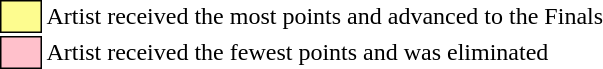<table class="toccolours" style="font-size: 100%; white-space: nowrap;">
<tr>
<td style="background:#FDFC8F; border:1px solid black;">      </td>
<td>Artist received the most points and advanced to the Finals</td>
</tr>
<tr>
<td style="background:#FFC0CB; border:1px solid black;">      </td>
<td>Artist received the fewest points and was eliminated</td>
</tr>
</table>
